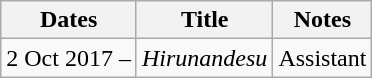<table class="wikitable">
<tr>
<th>Dates</th>
<th>Title</th>
<th>Notes</th>
</tr>
<tr>
<td>2 Oct 2017 –</td>
<td><em>Hirunandesu</em></td>
<td>Assistant</td>
</tr>
</table>
